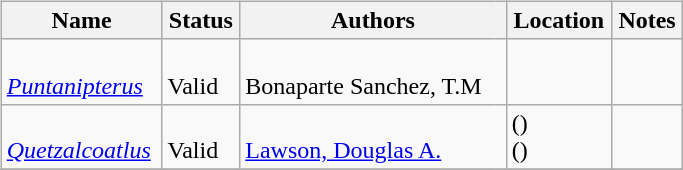<table border="0" style="background:transparent;" style="width: 100%;">
<tr>
<th width="90%"></th>
<th width="5%"></th>
<th width="5%"></th>
</tr>
<tr>
<td style="border:0px" valign="top"><br><table class="wikitable sortable" align="center" width="100%">
<tr>
<th>Name</th>
<th>Status</th>
<th colspan="2">Authors</th>
<th>Location</th>
<th>Notes</th>
</tr>
<tr>
<td><br><em><a href='#'>Puntanipterus</a></em></td>
<td><br>Valid</td>
<td style="border-right:0px" valign="top"><br>Bonaparte
Sanchez, T.M</td>
<td style="border-left:0px" valign="top"></td>
<td></td>
<td></td>
</tr>
<tr>
<td><br><em><a href='#'>Quetzalcoatlus</a></em></td>
<td><br>Valid</td>
<td style="border-right:0px" valign="top"><br><a href='#'>Lawson, Douglas A.</a></td>
<td style="border-left:0px" valign="top"></td>
<td>()<br>()</td>
<td></td>
</tr>
<tr>
</tr>
</table>
</td>
<td style="border:0px" valign="top"></td>
<td style="border:0px" valign="top"><br><table border="0" style= height:"100%" align="right" style="background:transparent;">
<tr style="height:1px">
<td><br></td>
</tr>
<tr style="height:30px">
<td></td>
</tr>
</table>
</td>
</tr>
<tr>
</tr>
</table>
